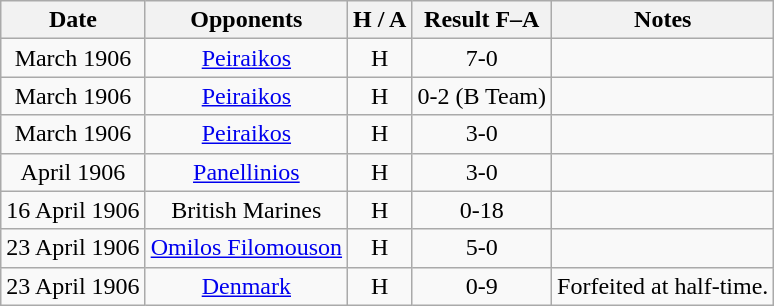<table class="wikitable" style="text-align:center">
<tr>
<th>Date</th>
<th>Opponents</th>
<th>H / A</th>
<th>Result F–A</th>
<th>Notes</th>
</tr>
<tr>
<td>March 1906</td>
<td><a href='#'>Peiraikos</a></td>
<td>H</td>
<td>7-0</td>
<td></td>
</tr>
<tr>
<td>March 1906</td>
<td><a href='#'>Peiraikos</a></td>
<td>H</td>
<td>0-2 (B Team)</td>
<td></td>
</tr>
<tr>
<td>March 1906</td>
<td><a href='#'>Peiraikos</a></td>
<td>H</td>
<td>3-0</td>
<td></td>
</tr>
<tr>
<td>April 1906</td>
<td><a href='#'>Panellinios</a></td>
<td>H</td>
<td>3-0</td>
<td></td>
</tr>
<tr>
<td>16 April 1906</td>
<td>British Marines</td>
<td>H</td>
<td>0-18</td>
<td></td>
</tr>
<tr>
<td>23 April 1906</td>
<td><a href='#'>Omilos Filomouson</a></td>
<td>H</td>
<td>5-0</td>
<td></td>
</tr>
<tr>
<td>23 April 1906</td>
<td><a href='#'>Denmark</a></td>
<td>H</td>
<td>0-9</td>
<td>Forfeited at half-time.</td>
</tr>
</table>
